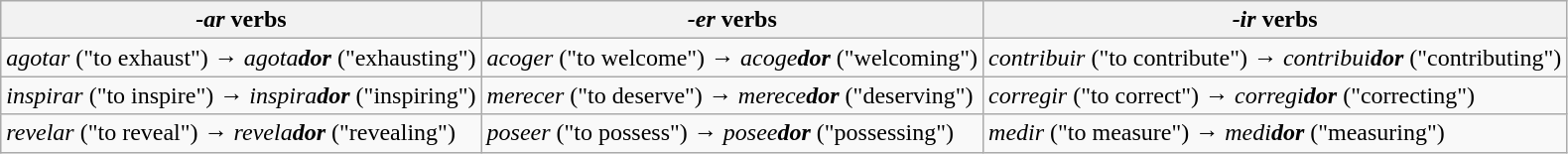<table class="wikitable">
<tr>
<th><em>-ar</em> verbs</th>
<th><em>-er</em> verbs</th>
<th><em>-ir</em> verbs</th>
</tr>
<tr>
<td><em>agotar</em> ("to exhaust") → <em>agota<strong>dor</strong> </em> ("exhausting")</td>
<td><em>acoger</em> ("to welcome") → <em>acoge<strong>dor</strong> </em> ("welcoming")</td>
<td><em>contribuir</em> ("to contribute") → <em>contribui<strong>dor</strong> </em> ("contributing")</td>
</tr>
<tr>
<td><em>inspirar</em> ("to inspire") → <em>inspira<strong>dor</strong> </em> ("inspiring")</td>
<td><em>merecer</em> ("to deserve") → <em>merece<strong>dor</strong> </em> ("deserving")</td>
<td><em>corregir</em> ("to correct") → <em>corregi<strong>dor</strong> </em> ("correcting")</td>
</tr>
<tr>
<td><em>revelar</em> ("to reveal") → <em>revela<strong>dor</strong> </em> ("revealing")</td>
<td><em>poseer</em> ("to possess") → <em>posee<strong>dor</strong> </em> ("possessing")</td>
<td><em>medir</em> ("to measure") → <em>medi<strong>dor</strong> </em> ("measuring")</td>
</tr>
</table>
